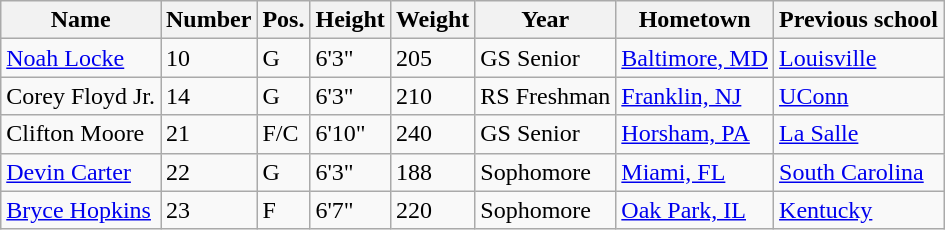<table class="wikitable sortable" border="1">
<tr>
<th>Name</th>
<th>Number</th>
<th>Pos.</th>
<th>Height</th>
<th>Weight</th>
<th>Year</th>
<th>Hometown</th>
<th class="unsortable">Previous school</th>
</tr>
<tr>
<td><a href='#'>Noah Locke</a></td>
<td>10</td>
<td>G</td>
<td>6'3"</td>
<td>205</td>
<td>GS Senior</td>
<td><a href='#'>Baltimore, MD</a></td>
<td><a href='#'>Louisville</a></td>
</tr>
<tr>
<td>Corey Floyd Jr.</td>
<td>14</td>
<td>G</td>
<td>6'3"</td>
<td>210</td>
<td>RS Freshman</td>
<td><a href='#'>Franklin, NJ</a></td>
<td><a href='#'>UConn</a></td>
</tr>
<tr>
<td>Clifton Moore</td>
<td>21</td>
<td>F/C</td>
<td>6'10"</td>
<td>240</td>
<td>GS Senior</td>
<td><a href='#'>Horsham, PA</a></td>
<td><a href='#'>La Salle</a></td>
</tr>
<tr>
<td><a href='#'>Devin Carter</a></td>
<td>22</td>
<td>G</td>
<td>6'3"</td>
<td>188</td>
<td>Sophomore</td>
<td><a href='#'>Miami, FL</a></td>
<td><a href='#'>South Carolina</a></td>
</tr>
<tr>
<td><a href='#'>Bryce Hopkins</a></td>
<td>23</td>
<td>F</td>
<td>6'7"</td>
<td>220</td>
<td>Sophomore</td>
<td><a href='#'>Oak Park, IL</a></td>
<td><a href='#'>Kentucky</a></td>
</tr>
</table>
